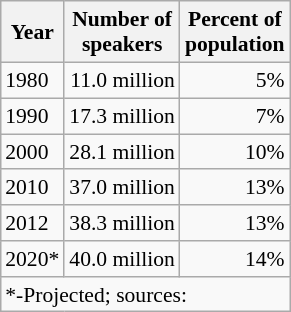<table class="wikitable" style="float:right; margin-left:1em; font-size:90%">
<tr>
<th>Year</th>
<th>Number of<br> speakers</th>
<th>Percent of<br>population</th>
</tr>
<tr>
<td>1980</td>
<td style="text-align:right;">11.0 million</td>
<td style="text-align:right;">5%</td>
</tr>
<tr>
<td>1990</td>
<td style="text-align:right;">17.3 million</td>
<td style="text-align:right;">7%</td>
</tr>
<tr>
<td>2000</td>
<td style="text-align:right;">28.1 million</td>
<td style="text-align:right;">10%</td>
</tr>
<tr>
<td>2010</td>
<td style="text-align:right;">37.0 million</td>
<td style="text-align:right;">13%</td>
</tr>
<tr>
<td>2012</td>
<td style="text-align:right;">38.3 million</td>
<td style="text-align:right;">13%</td>
</tr>
<tr>
<td>2020*</td>
<td style="text-align:right;">40.0 million</td>
<td style="text-align:right;">14%</td>
</tr>
<tr>
<td colspan=3>*-Projected; sources:</td>
</tr>
</table>
